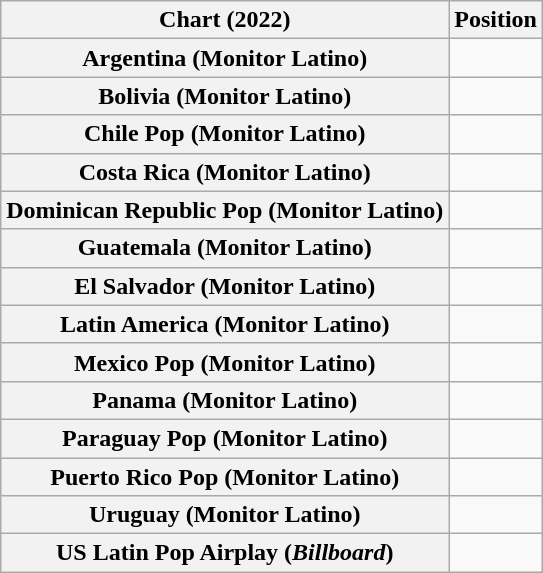<table class="wikitable plainrowheaders sortable" style="text-align:center">
<tr>
<th scope="col">Chart (2022)</th>
<th scope="col">Position</th>
</tr>
<tr>
<th scope="row">Argentina (Monitor Latino)</th>
<td></td>
</tr>
<tr>
<th scope="row">Bolivia (Monitor Latino)</th>
<td></td>
</tr>
<tr>
<th scope="row">Chile Pop (Monitor Latino)</th>
<td></td>
</tr>
<tr>
<th scope="row">Costa Rica (Monitor Latino)</th>
<td></td>
</tr>
<tr>
<th scope="row">Dominican Republic Pop (Monitor Latino)</th>
<td></td>
</tr>
<tr>
<th scope="row">Guatemala (Monitor Latino)</th>
<td></td>
</tr>
<tr>
<th scope="row">El Salvador (Monitor Latino)</th>
<td></td>
</tr>
<tr>
<th scope="row">Latin America (Monitor Latino)</th>
<td></td>
</tr>
<tr>
<th scope="row">Mexico Pop (Monitor Latino)</th>
<td></td>
</tr>
<tr>
<th scope="row">Panama (Monitor Latino)</th>
<td></td>
</tr>
<tr>
<th scope="row">Paraguay Pop (Monitor Latino)</th>
<td></td>
</tr>
<tr>
<th scope="row">Puerto Rico Pop (Monitor Latino)</th>
<td></td>
</tr>
<tr>
<th scope="row">Uruguay (Monitor Latino)</th>
<td></td>
</tr>
<tr>
<th scope="row">US Latin Pop Airplay (<em>Billboard</em>)</th>
<td></td>
</tr>
</table>
